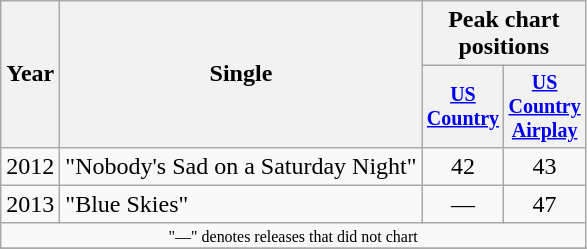<table class="wikitable" style="text-align:center;">
<tr>
<th rowspan="2">Year</th>
<th rowspan="2">Single</th>
<th colspan="2">Peak chart<br>positions</th>
</tr>
<tr style="font-size:smaller;">
<th width="45"><a href='#'>US Country</a><br></th>
<th width="45"><a href='#'>US Country Airplay</a><br></th>
</tr>
<tr>
<td>2012</td>
<td align="left">"Nobody's Sad on a Saturday Night"</td>
<td>42</td>
<td>43</td>
</tr>
<tr>
<td>2013</td>
<td align="left">"Blue Skies"</td>
<td>—</td>
<td>47</td>
</tr>
<tr>
<td colspan="4" style="font-size:8pt">"—" denotes releases that did not chart</td>
</tr>
<tr>
</tr>
</table>
